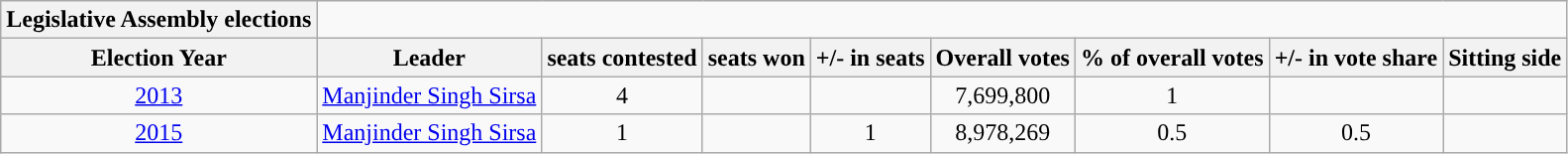<table class="wikitable sortable " style="text-align:center;">
<tr>
<th style="background-color:">Legislative Assembly elections</th>
</tr>
<tr>
<th style="background-color:">Election Year</th>
<th style="background-color:">Leader</th>
<th style="background-color:">seats contested</th>
<th style="background-color:">seats won</th>
<th style="background-color:">+/- in seats</th>
<th style="background-color:">Overall votes</th>
<th style="background-color:">% of overall votes</th>
<th style="background-color:">+/- in vote share</th>
<th style="background-color:">Sitting side</th>
</tr>
<tr>
<td><a href='#'>2013</a></td>
<td><a href='#'>Manjinder Singh Sirsa</a></td>
<td>4</td>
<td></td>
<td></td>
<td>7,699,800</td>
<td>1</td>
<td></td>
<td></td>
</tr>
<tr>
<td><a href='#'>2015</a></td>
<td><a href='#'>Manjinder Singh Sirsa</a></td>
<td>1</td>
<td></td>
<td> 1</td>
<td>8,978,269</td>
<td>0.5</td>
<td> 0.5</td>
<td></td>
</tr>
</table>
